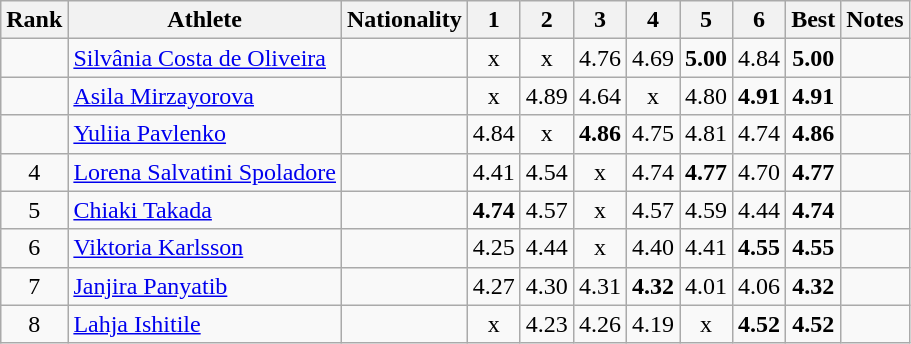<table class="wikitable sortable" style="text-align:center">
<tr>
<th>Rank</th>
<th>Athlete</th>
<th>Nationality</th>
<th>1</th>
<th>2</th>
<th>3</th>
<th>4</th>
<th>5</th>
<th>6</th>
<th>Best</th>
<th>Notes</th>
</tr>
<tr>
<td></td>
<td align="left"><a href='#'>Silvânia Costa de Oliveira</a></td>
<td align="left"></td>
<td>x</td>
<td>x</td>
<td>4.76</td>
<td>4.69</td>
<td><strong>5.00</strong></td>
<td>4.84</td>
<td><strong>5.00</strong></td>
<td></td>
</tr>
<tr>
<td></td>
<td align="left"><a href='#'>Asila Mirzayorova</a></td>
<td align="left"></td>
<td>x</td>
<td>4.89</td>
<td>4.64</td>
<td>x</td>
<td>4.80</td>
<td><strong>4.91</strong></td>
<td><strong>4.91</strong></td>
<td></td>
</tr>
<tr>
<td></td>
<td align="left"><a href='#'>Yuliia Pavlenko</a></td>
<td align="left"></td>
<td>4.84</td>
<td>x</td>
<td><strong>4.86</strong></td>
<td>4.75</td>
<td>4.81</td>
<td>4.74</td>
<td><strong>4.86</strong></td>
<td></td>
</tr>
<tr>
<td>4</td>
<td align="left"><a href='#'>Lorena Salvatini Spoladore</a></td>
<td align="left"></td>
<td>4.41</td>
<td>4.54</td>
<td>x</td>
<td>4.74</td>
<td><strong>4.77</strong></td>
<td>4.70</td>
<td><strong>4.77</strong></td>
<td></td>
</tr>
<tr>
<td>5</td>
<td align="left"><a href='#'>Chiaki Takada</a></td>
<td align="left"></td>
<td><strong>4.74</strong></td>
<td>4.57</td>
<td>x</td>
<td>4.57</td>
<td>4.59</td>
<td>4.44</td>
<td><strong>4.74</strong></td>
<td></td>
</tr>
<tr>
<td>6</td>
<td align="left"><a href='#'>Viktoria Karlsson</a></td>
<td align="left"></td>
<td>4.25</td>
<td>4.44</td>
<td>x</td>
<td>4.40</td>
<td>4.41</td>
<td><strong>4.55</strong></td>
<td><strong>4.55</strong></td>
<td></td>
</tr>
<tr>
<td>7</td>
<td align="left"><a href='#'>Janjira Panyatib</a></td>
<td align="left"></td>
<td>4.27</td>
<td>4.30</td>
<td>4.31</td>
<td><strong>4.32</strong></td>
<td>4.01</td>
<td>4.06</td>
<td><strong>4.32</strong></td>
<td></td>
</tr>
<tr>
<td>8</td>
<td align="left"><a href='#'>Lahja Ishitile</a></td>
<td align="left"></td>
<td>x</td>
<td>4.23</td>
<td>4.26</td>
<td>4.19</td>
<td>x</td>
<td><strong>4.52</strong></td>
<td><strong>4.52</strong></td>
<td></td>
</tr>
</table>
